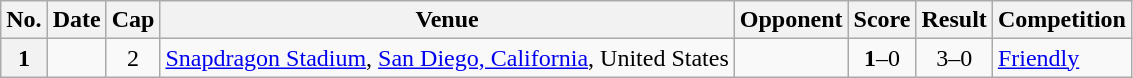<table class="wikitable sortable plainrowheaders">
<tr>
<th scope="col">No.</th>
<th scope="col" data-sort-type="date">Date</th>
<th scope="col">Cap</th>
<th scope="col">Venue</th>
<th scope="col">Opponent</th>
<th scope="col" class="unsortable">Score</th>
<th scope="col" class="unsortable">Result</th>
<th scope="col">Competition</th>
</tr>
<tr>
<th>1</th>
<td></td>
<td align="center">2</td>
<td><a href='#'>Snapdragon Stadium</a>, <a href='#'>San Diego, California</a>, United States</td>
<td></td>
<td align="center"><strong>1</strong>–0</td>
<td align="center">3–0</td>
<td><a href='#'>Friendly</a></td>
</tr>
</table>
